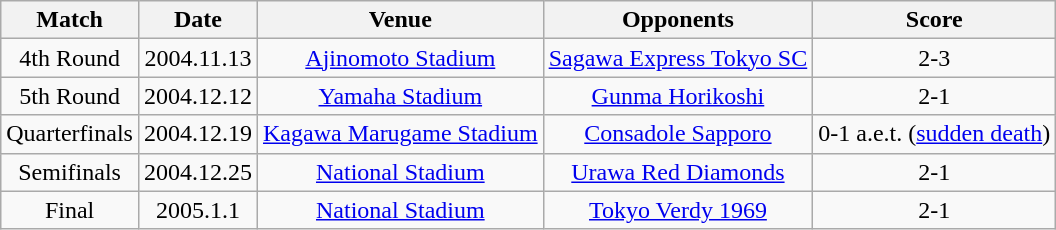<table class="wikitable" style="text-align:center;">
<tr>
<th>Match</th>
<th>Date</th>
<th>Venue</th>
<th>Opponents</th>
<th>Score</th>
</tr>
<tr>
<td>4th Round</td>
<td>2004.11.13</td>
<td><a href='#'>Ajinomoto Stadium</a></td>
<td><a href='#'>Sagawa Express Tokyo SC</a></td>
<td>2-3</td>
</tr>
<tr>
<td>5th Round</td>
<td>2004.12.12</td>
<td><a href='#'>Yamaha Stadium</a></td>
<td><a href='#'>Gunma Horikoshi</a></td>
<td>2-1</td>
</tr>
<tr>
<td>Quarterfinals</td>
<td>2004.12.19</td>
<td><a href='#'>Kagawa Marugame Stadium</a></td>
<td><a href='#'>Consadole Sapporo</a></td>
<td>0-1 a.e.t. (<a href='#'>sudden death</a>)</td>
</tr>
<tr>
<td>Semifinals</td>
<td>2004.12.25</td>
<td><a href='#'>National Stadium</a></td>
<td><a href='#'>Urawa Red Diamonds</a></td>
<td>2-1</td>
</tr>
<tr>
<td>Final</td>
<td>2005.1.1</td>
<td><a href='#'>National Stadium</a></td>
<td><a href='#'>Tokyo Verdy 1969</a></td>
<td>2-1</td>
</tr>
</table>
